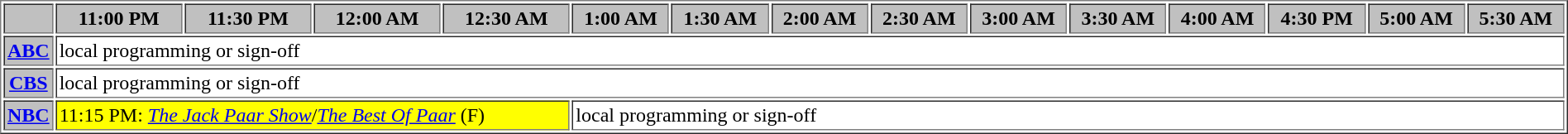<table border="1" cellpadding="2">
<tr>
<th bgcolor="#C0C0C0"> </th>
<th width="8.5%" bgcolor="#C0C0C0">11:00 PM</th>
<th width="8.5%" bgcolor="#C0C0C0">11:30 PM</th>
<th width="8.5%" bgcolor="#C0C0C0">12:00 AM</th>
<th width="8.5%" bgcolor="#C0C0C0">12:30 AM</th>
<th width="6.5%" bgcolor="#C0C0C0">1:00 AM</th>
<th width="6.5%" bgcolor="#C0C0C0">1:30 AM</th>
<th width="6.5%" bgcolor="#C0C0C0">2:00 AM</th>
<th width="6.5%" bgcolor="#C0C0C0">2:30 AM</th>
<th width="6.5%" bgcolor="#C0C0C0">3:00 AM</th>
<th width="6.5%" bgcolor="#C0C0C0">3:30 AM</th>
<th width="6.5%" bgcolor="#C0C0C0">4:00 AM</th>
<th width="6.5%" bgcolor="#C0C0C0">4:30 PM</th>
<th width="6.5%" bgcolor="#C0C0C0">5:00 AM</th>
<th width="6.5%" bgcolor="#C0C0C0">5:30 AM</th>
</tr>
<tr>
<th bgcolor="#C0C0C0"><a href='#'>ABC</a></th>
<td bgcolor="white" colspan="14">local programming or sign-off</td>
</tr>
<tr>
<th bgcolor="#C0C0C0"><a href='#'>CBS</a></th>
<td bgcolor="white" colspan="14">local programming or sign-off</td>
</tr>
<tr>
<th bgcolor="#C0C0C0"><a href='#'>NBC</a></th>
<td bgcolor="yellow" colspan="4">11:15 PM: <em><a href='#'>The Jack Paar Show</a></em>/<a href='#'><em>The Best Of Paar</em></a> (F)</td>
<td bgcolor="white" colspan="10">local programming or sign-off</td>
</tr>
</table>
